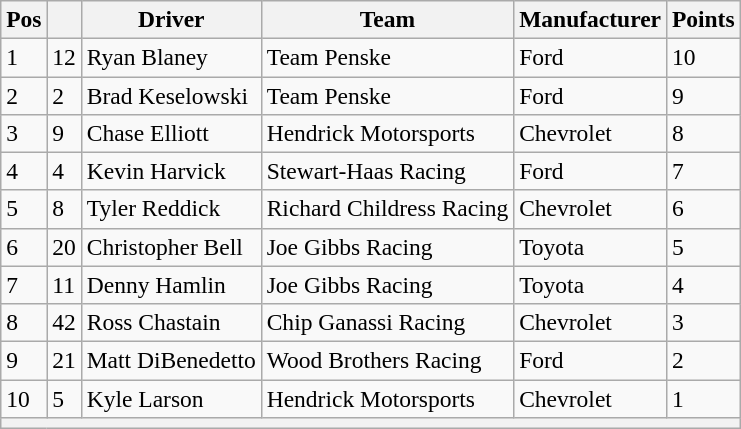<table class="wikitable" style="font-size:98%">
<tr>
<th>Pos</th>
<th></th>
<th>Driver</th>
<th>Team</th>
<th>Manufacturer</th>
<th>Points</th>
</tr>
<tr>
<td>1</td>
<td>12</td>
<td>Ryan Blaney</td>
<td>Team Penske</td>
<td>Ford</td>
<td>10</td>
</tr>
<tr>
<td>2</td>
<td>2</td>
<td>Brad Keselowski</td>
<td>Team Penske</td>
<td>Ford</td>
<td>9</td>
</tr>
<tr>
<td>3</td>
<td>9</td>
<td>Chase Elliott</td>
<td>Hendrick Motorsports</td>
<td>Chevrolet</td>
<td>8</td>
</tr>
<tr>
<td>4</td>
<td>4</td>
<td>Kevin Harvick</td>
<td>Stewart-Haas Racing</td>
<td>Ford</td>
<td>7</td>
</tr>
<tr>
<td>5</td>
<td>8</td>
<td>Tyler Reddick</td>
<td>Richard Childress Racing</td>
<td>Chevrolet</td>
<td>6</td>
</tr>
<tr>
<td>6</td>
<td>20</td>
<td>Christopher Bell</td>
<td>Joe Gibbs Racing</td>
<td>Toyota</td>
<td>5</td>
</tr>
<tr>
<td>7</td>
<td>11</td>
<td>Denny Hamlin</td>
<td>Joe Gibbs Racing</td>
<td>Toyota</td>
<td>4</td>
</tr>
<tr>
<td>8</td>
<td>42</td>
<td>Ross Chastain</td>
<td>Chip Ganassi Racing</td>
<td>Chevrolet</td>
<td>3</td>
</tr>
<tr>
<td>9</td>
<td>21</td>
<td>Matt DiBenedetto</td>
<td>Wood Brothers Racing</td>
<td>Ford</td>
<td>2</td>
</tr>
<tr>
<td>10</td>
<td>5</td>
<td>Kyle Larson</td>
<td>Hendrick Motorsports</td>
<td>Chevrolet</td>
<td>1</td>
</tr>
<tr>
<th colspan="6"></th>
</tr>
</table>
